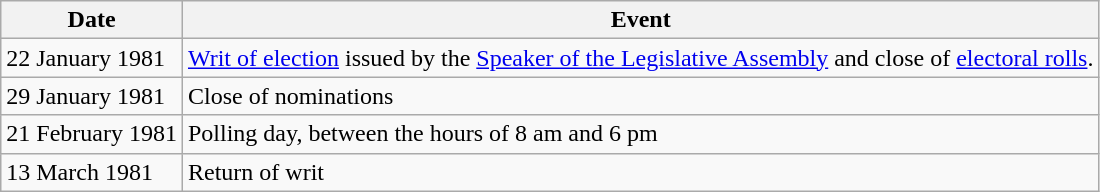<table class="wikitable">
<tr>
<th>Date</th>
<th>Event</th>
</tr>
<tr>
<td>22 January 1981</td>
<td><a href='#'>Writ of election</a> issued by the <a href='#'>Speaker of the Legislative Assembly</a> and close of <a href='#'>electoral rolls</a>.</td>
</tr>
<tr>
<td>29 January 1981</td>
<td>Close of nominations</td>
</tr>
<tr>
<td>21 February 1981</td>
<td>Polling day, between the hours of 8 am and 6 pm</td>
</tr>
<tr>
<td>13 March 1981</td>
<td>Return of writ</td>
</tr>
</table>
